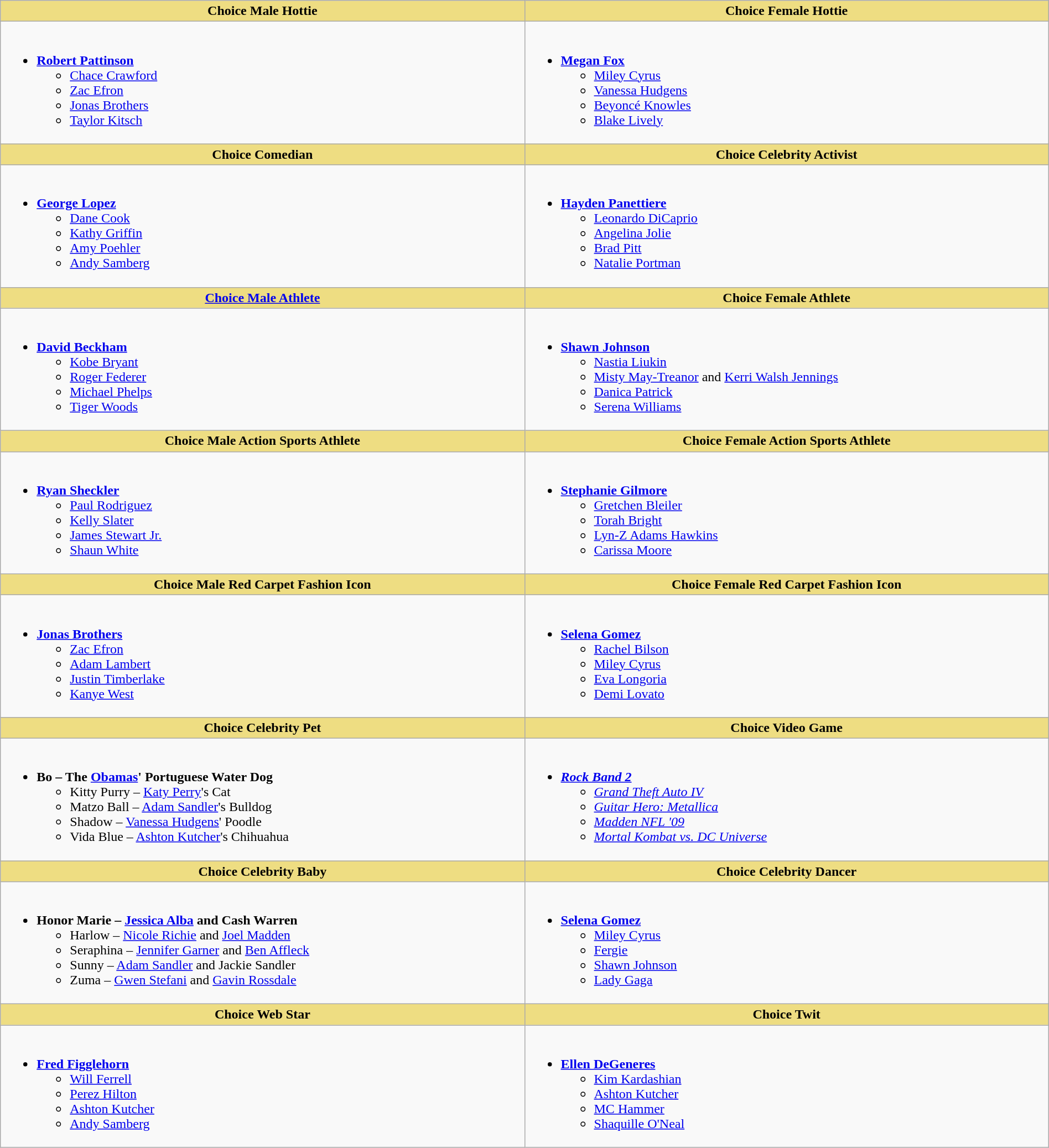<table class="wikitable" style="width:100%">
<tr>
<th style="background:#EEDD82; width:50%">Choice Male Hottie</th>
<th style="background:#EEDD82; width:50%">Choice Female Hottie</th>
</tr>
<tr>
<td valign="top"><br><ul><li><strong><a href='#'>Robert Pattinson</a></strong><ul><li><a href='#'>Chace Crawford</a></li><li><a href='#'>Zac Efron</a></li><li><a href='#'>Jonas Brothers</a></li><li><a href='#'>Taylor Kitsch</a></li></ul></li></ul></td>
<td valign="top"><br><ul><li><strong><a href='#'>Megan Fox</a></strong><ul><li><a href='#'>Miley Cyrus</a></li><li><a href='#'>Vanessa Hudgens</a></li><li><a href='#'>Beyoncé Knowles</a></li><li><a href='#'>Blake Lively</a></li></ul></li></ul></td>
</tr>
<tr>
<th style="background:#EEDD82; width:50%">Choice Comedian</th>
<th style="background:#EEDD82; width:50%">Choice Celebrity Activist</th>
</tr>
<tr>
<td valign="top"><br><ul><li><strong><a href='#'>George Lopez</a></strong><ul><li><a href='#'>Dane Cook</a></li><li><a href='#'>Kathy Griffin</a></li><li><a href='#'>Amy Poehler</a></li><li><a href='#'>Andy Samberg</a></li></ul></li></ul></td>
<td valign="top"><br><ul><li><strong><a href='#'>Hayden Panettiere</a></strong><ul><li><a href='#'>Leonardo DiCaprio</a></li><li><a href='#'>Angelina Jolie</a></li><li><a href='#'>Brad Pitt</a></li><li><a href='#'>Natalie Portman</a></li></ul></li></ul></td>
</tr>
<tr>
<th style="background:#EEDD82; width:50%"><a href='#'>Choice Male Athlete</a></th>
<th style="background:#EEDD82; width:50%">Choice Female Athlete</th>
</tr>
<tr>
<td valign="top"><br><ul><li><strong><a href='#'>David Beckham</a></strong><ul><li><a href='#'>Kobe Bryant</a></li><li><a href='#'>Roger Federer</a></li><li><a href='#'>Michael Phelps</a></li><li><a href='#'>Tiger Woods</a></li></ul></li></ul></td>
<td valign="top"><br><ul><li><strong><a href='#'>Shawn Johnson</a></strong><ul><li><a href='#'>Nastia Liukin</a></li><li><a href='#'>Misty May-Treanor</a> and <a href='#'>Kerri Walsh Jennings</a></li><li><a href='#'>Danica Patrick</a></li><li><a href='#'>Serena Williams</a></li></ul></li></ul></td>
</tr>
<tr>
<th style="background:#EEDD82; width:50%">Choice Male Action Sports Athlete</th>
<th style="background:#EEDD82; width:50%">Choice Female Action Sports Athlete</th>
</tr>
<tr>
<td valign="top"><br><ul><li><strong><a href='#'>Ryan Sheckler</a></strong><ul><li><a href='#'>Paul Rodriguez</a></li><li><a href='#'>Kelly Slater</a></li><li><a href='#'>James Stewart Jr.</a></li><li><a href='#'>Shaun White</a></li></ul></li></ul></td>
<td valign="top"><br><ul><li><strong><a href='#'>Stephanie Gilmore</a></strong><ul><li><a href='#'>Gretchen Bleiler</a></li><li><a href='#'>Torah Bright</a></li><li><a href='#'>Lyn-Z Adams Hawkins</a></li><li><a href='#'>Carissa Moore</a></li></ul></li></ul></td>
</tr>
<tr>
<th style="background:#EEDD82; width:50%">Choice Male Red Carpet Fashion Icon</th>
<th style="background:#EEDD82; width:50%">Choice Female Red Carpet Fashion Icon</th>
</tr>
<tr>
<td valign="top"><br><ul><li><strong><a href='#'>Jonas Brothers</a></strong><ul><li><a href='#'>Zac Efron</a></li><li><a href='#'>Adam Lambert</a></li><li><a href='#'>Justin Timberlake</a></li><li><a href='#'>Kanye West</a></li></ul></li></ul></td>
<td valign="top"><br><ul><li><strong><a href='#'>Selena Gomez</a></strong><ul><li><a href='#'>Rachel Bilson</a></li><li><a href='#'>Miley Cyrus</a></li><li><a href='#'>Eva Longoria</a></li><li><a href='#'>Demi Lovato</a></li></ul></li></ul></td>
</tr>
<tr>
<th style="background:#EEDD82; width:50%">Choice Celebrity Pet</th>
<th style="background:#EEDD82; width:50%">Choice Video Game</th>
</tr>
<tr>
<td valign="top"><br><ul><li><strong>Bo – The <a href='#'>Obamas</a>' Portuguese Water Dog</strong><ul><li>Kitty Purry – <a href='#'>Katy Perry</a>'s Cat</li><li>Matzo Ball – <a href='#'>Adam Sandler</a>'s Bulldog</li><li>Shadow – <a href='#'>Vanessa Hudgens</a>' Poodle</li><li>Vida Blue – <a href='#'>Ashton Kutcher</a>'s Chihuahua</li></ul></li></ul></td>
<td valign="top"><br><ul><li><strong><em><a href='#'>Rock Band 2</a></em></strong><ul><li><em><a href='#'>Grand Theft Auto IV</a></em></li><li><em><a href='#'>Guitar Hero: Metallica</a></em></li><li><em><a href='#'>Madden NFL '09</a></em></li><li><em><a href='#'>Mortal Kombat vs. DC Universe</a></em></li></ul></li></ul></td>
</tr>
<tr>
<th style="background:#EEDD82; width:50%">Choice Celebrity Baby</th>
<th style="background:#EEDD82; width:50%">Choice Celebrity Dancer</th>
</tr>
<tr>
<td valign="top"><br><ul><li><strong>Honor Marie – <a href='#'>Jessica Alba</a> and Cash Warren</strong><ul><li>Harlow – <a href='#'>Nicole Richie</a> and <a href='#'>Joel Madden</a></li><li>Seraphina – <a href='#'>Jennifer Garner</a> and <a href='#'>Ben Affleck</a></li><li>Sunny – <a href='#'>Adam Sandler</a> and Jackie Sandler</li><li>Zuma – <a href='#'>Gwen Stefani</a> and <a href='#'>Gavin Rossdale</a></li></ul></li></ul></td>
<td valign="top"><br><ul><li><strong><a href='#'>Selena Gomez</a></strong><ul><li><a href='#'>Miley Cyrus</a></li><li><a href='#'>Fergie</a></li><li><a href='#'>Shawn Johnson</a></li><li><a href='#'>Lady Gaga</a></li></ul></li></ul></td>
</tr>
<tr>
<th style="background:#EEDD82; width:50%">Choice Web Star</th>
<th style="background:#EEDD82; width:50%">Choice Twit</th>
</tr>
<tr>
<td valign="top"><br><ul><li><strong><a href='#'>Fred Figglehorn</a></strong><ul><li><a href='#'>Will Ferrell</a></li><li><a href='#'>Perez Hilton</a></li><li><a href='#'>Ashton Kutcher</a></li><li><a href='#'>Andy Samberg</a></li></ul></li></ul></td>
<td valign="top"><br><ul><li><strong><a href='#'>Ellen DeGeneres</a></strong><ul><li><a href='#'>Kim Kardashian</a></li><li><a href='#'>Ashton Kutcher</a></li><li><a href='#'>MC Hammer</a></li><li><a href='#'>Shaquille O'Neal</a></li></ul></li></ul></td>
</tr>
</table>
